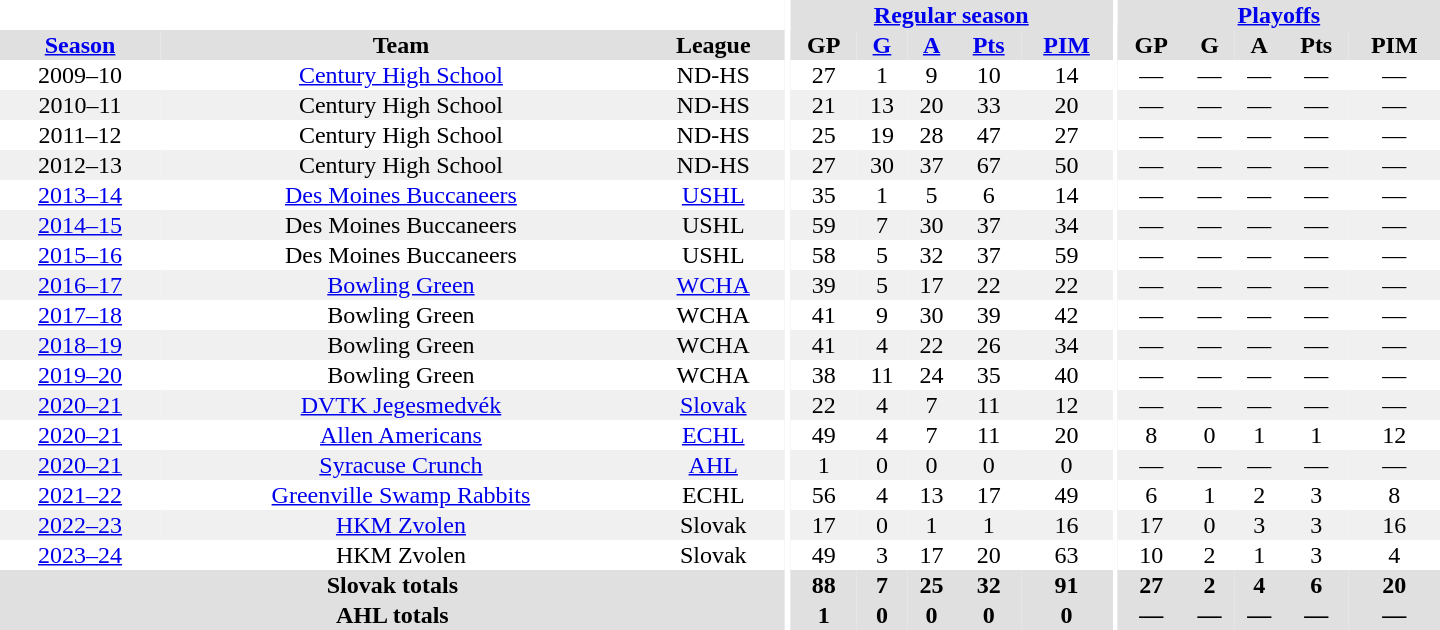<table border="0" cellpadding="1" cellspacing="0" style="text-align:center; width:60em">
<tr bgcolor="#e0e0e0">
<th colspan="3" bgcolor="#ffffff"></th>
<th rowspan="100" bgcolor="#ffffff"></th>
<th colspan="5"><a href='#'>Regular season</a></th>
<th rowspan="100" bgcolor="#ffffff"></th>
<th colspan="5"><a href='#'>Playoffs</a></th>
</tr>
<tr bgcolor="#e0e0e0">
<th><a href='#'>Season</a></th>
<th>Team</th>
<th>League</th>
<th>GP</th>
<th><a href='#'>G</a></th>
<th><a href='#'>A</a></th>
<th><a href='#'>Pts</a></th>
<th><a href='#'>PIM</a></th>
<th>GP</th>
<th>G</th>
<th>A</th>
<th>Pts</th>
<th>PIM</th>
</tr>
<tr>
<td>2009–10</td>
<td><a href='#'>Century High School</a></td>
<td>ND-HS</td>
<td>27</td>
<td>1</td>
<td>9</td>
<td>10</td>
<td>14</td>
<td>—</td>
<td>—</td>
<td>—</td>
<td>—</td>
<td>—</td>
</tr>
<tr bgcolor="f0f0f0">
<td>2010–11</td>
<td>Century High School</td>
<td>ND-HS</td>
<td>21</td>
<td>13</td>
<td>20</td>
<td>33</td>
<td>20</td>
<td>—</td>
<td>—</td>
<td>—</td>
<td>—</td>
<td>—</td>
</tr>
<tr>
<td>2011–12</td>
<td>Century High School</td>
<td>ND-HS</td>
<td>25</td>
<td>19</td>
<td>28</td>
<td>47</td>
<td>27</td>
<td>—</td>
<td>—</td>
<td>—</td>
<td>—</td>
<td>—</td>
</tr>
<tr bgcolor="f0f0f0">
<td>2012–13</td>
<td>Century High School</td>
<td>ND-HS</td>
<td>27</td>
<td>30</td>
<td>37</td>
<td>67</td>
<td>50</td>
<td>—</td>
<td>—</td>
<td>—</td>
<td>—</td>
<td>—</td>
</tr>
<tr>
<td><a href='#'>2013–14</a></td>
<td><a href='#'>Des Moines Buccaneers</a></td>
<td><a href='#'>USHL</a></td>
<td>35</td>
<td>1</td>
<td>5</td>
<td>6</td>
<td>14</td>
<td>—</td>
<td>—</td>
<td>—</td>
<td>—</td>
<td>—</td>
</tr>
<tr bgcolor="f0f0f0">
<td><a href='#'>2014–15</a></td>
<td>Des Moines Buccaneers</td>
<td>USHL</td>
<td>59</td>
<td>7</td>
<td>30</td>
<td>37</td>
<td>34</td>
<td>—</td>
<td>—</td>
<td>—</td>
<td>—</td>
<td>—</td>
</tr>
<tr>
<td><a href='#'>2015–16</a></td>
<td>Des Moines Buccaneers</td>
<td>USHL</td>
<td>58</td>
<td>5</td>
<td>32</td>
<td>37</td>
<td>59</td>
<td>—</td>
<td>—</td>
<td>—</td>
<td>—</td>
<td>—</td>
</tr>
<tr bgcolor="f0f0f0">
<td><a href='#'>2016–17</a></td>
<td><a href='#'>Bowling Green</a></td>
<td><a href='#'>WCHA</a></td>
<td>39</td>
<td>5</td>
<td>17</td>
<td>22</td>
<td>22</td>
<td>—</td>
<td>—</td>
<td>—</td>
<td>—</td>
<td>—</td>
</tr>
<tr>
<td><a href='#'>2017–18</a></td>
<td>Bowling Green</td>
<td>WCHA</td>
<td>41</td>
<td>9</td>
<td>30</td>
<td>39</td>
<td>42</td>
<td>—</td>
<td>—</td>
<td>—</td>
<td>—</td>
<td>—</td>
</tr>
<tr bgcolor="f0f0f0">
<td><a href='#'>2018–19</a></td>
<td>Bowling Green</td>
<td>WCHA</td>
<td>41</td>
<td>4</td>
<td>22</td>
<td>26</td>
<td>34</td>
<td>—</td>
<td>—</td>
<td>—</td>
<td>—</td>
<td>—</td>
</tr>
<tr>
<td><a href='#'>2019–20</a></td>
<td>Bowling Green</td>
<td>WCHA</td>
<td>38</td>
<td>11</td>
<td>24</td>
<td>35</td>
<td>40</td>
<td>—</td>
<td>—</td>
<td>—</td>
<td>—</td>
<td>—</td>
</tr>
<tr bgcolor="f0f0f0">
<td><a href='#'>2020–21</a></td>
<td><a href='#'>DVTK Jegesmedvék</a></td>
<td><a href='#'>Slovak</a></td>
<td>22</td>
<td>4</td>
<td>7</td>
<td>11</td>
<td>12</td>
<td>—</td>
<td>—</td>
<td>—</td>
<td>—</td>
<td>—</td>
</tr>
<tr>
<td><a href='#'>2020–21</a></td>
<td><a href='#'>Allen Americans</a></td>
<td><a href='#'>ECHL</a></td>
<td>49</td>
<td>4</td>
<td>7</td>
<td>11</td>
<td>20</td>
<td>8</td>
<td>0</td>
<td>1</td>
<td>1</td>
<td>12</td>
</tr>
<tr bgcolor="f0f0f0">
<td><a href='#'>2020–21</a></td>
<td><a href='#'>Syracuse Crunch</a></td>
<td><a href='#'>AHL</a></td>
<td>1</td>
<td>0</td>
<td>0</td>
<td>0</td>
<td>0</td>
<td>—</td>
<td>—</td>
<td>—</td>
<td>—</td>
<td>—</td>
</tr>
<tr>
<td><a href='#'>2021–22</a></td>
<td><a href='#'>Greenville Swamp Rabbits</a></td>
<td>ECHL</td>
<td>56</td>
<td>4</td>
<td>13</td>
<td>17</td>
<td>49</td>
<td>6</td>
<td>1</td>
<td>2</td>
<td>3</td>
<td>8</td>
</tr>
<tr bgcolor="f0f0f0">
<td><a href='#'>2022–23</a></td>
<td><a href='#'>HKM Zvolen</a></td>
<td>Slovak</td>
<td>17</td>
<td>0</td>
<td>1</td>
<td>1</td>
<td>16</td>
<td>17</td>
<td>0</td>
<td>3</td>
<td>3</td>
<td>16</td>
</tr>
<tr>
<td><a href='#'>2023–24</a></td>
<td>HKM Zvolen</td>
<td>Slovak</td>
<td>49</td>
<td>3</td>
<td>17</td>
<td>20</td>
<td>63</td>
<td>10</td>
<td>2</td>
<td>1</td>
<td>3</td>
<td>4</td>
</tr>
<tr bgcolor="#e0e0e0">
<th colspan="3">Slovak totals</th>
<th>88</th>
<th>7</th>
<th>25</th>
<th>32</th>
<th>91</th>
<th>27</th>
<th>2</th>
<th>4</th>
<th>6</th>
<th>20</th>
</tr>
<tr bgcolor="#e0e0e0">
<th colspan="3">AHL totals</th>
<th>1</th>
<th>0</th>
<th>0</th>
<th>0</th>
<th>0</th>
<th>—</th>
<th>—</th>
<th>—</th>
<th>—</th>
<th>—</th>
</tr>
</table>
